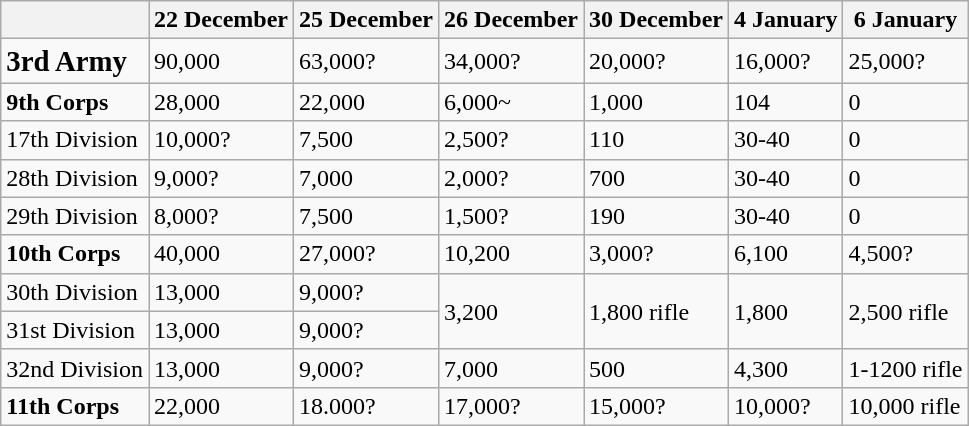<table class="wikitable">
<tr>
<th></th>
<th>22 December</th>
<th>25 December</th>
<th>26 December</th>
<th>30 December</th>
<th>4 January</th>
<th>6 January</th>
</tr>
<tr>
<td><strong><big>3rd Army</big></strong></td>
<td>90,000</td>
<td>63,000?</td>
<td>34,000?</td>
<td>20,000?</td>
<td>16,000?</td>
<td>25,000?</td>
</tr>
<tr>
<td><strong>9th Corps</strong></td>
<td>28,000</td>
<td>22,000</td>
<td>6,000~</td>
<td>1,000</td>
<td>104</td>
<td>0</td>
</tr>
<tr>
<td>17th Division</td>
<td>10,000?</td>
<td>7,500</td>
<td>2,500?</td>
<td>110</td>
<td>30-40</td>
<td>0</td>
</tr>
<tr>
<td>28th Division</td>
<td>9,000?</td>
<td>7,000</td>
<td>2,000?</td>
<td>700</td>
<td>30-40</td>
<td>0</td>
</tr>
<tr>
<td>29th Division</td>
<td>8,000?</td>
<td>7,500</td>
<td>1,500?</td>
<td>190</td>
<td>30-40</td>
<td>0</td>
</tr>
<tr>
<td><strong>10th Corps </strong></td>
<td>40,000</td>
<td>27,000?</td>
<td>10,200</td>
<td>3,000?</td>
<td>6,100</td>
<td>4,500?</td>
</tr>
<tr>
<td>30th Division</td>
<td>13,000</td>
<td>9,000?</td>
<td rowspan="2">3,200</td>
<td rowspan="2">1,800 rifle</td>
<td rowspan="2">1,800</td>
<td rowspan="2">2,500 rifle</td>
</tr>
<tr>
<td>31st Division</td>
<td>13,000</td>
<td>9,000?</td>
</tr>
<tr>
<td>32nd Division</td>
<td>13,000</td>
<td>9,000?</td>
<td>7,000</td>
<td>500</td>
<td>4,300</td>
<td>1-1200 rifle</td>
</tr>
<tr>
<td><strong>11th Corps</strong></td>
<td>22,000</td>
<td>18.000?</td>
<td>17,000?</td>
<td>15,000?</td>
<td>10,000?</td>
<td>10,000 rifle</td>
</tr>
</table>
